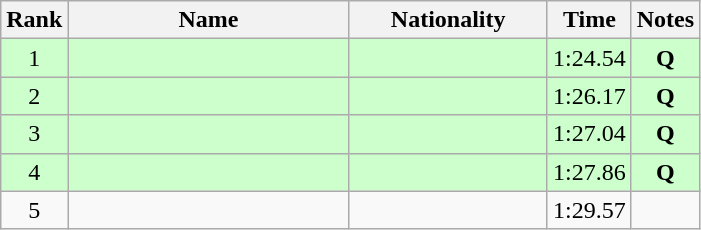<table class="wikitable sortable" style="text-align:center">
<tr>
<th>Rank</th>
<th style="width:180px">Name</th>
<th style="width:125px">Nationality</th>
<th>Time</th>
<th>Notes</th>
</tr>
<tr style="background:#cfc;">
<td>1</td>
<td style="text-align:left;"></td>
<td style="text-align:left;"></td>
<td>1:24.54</td>
<td><strong>Q</strong></td>
</tr>
<tr style="background:#cfc;">
<td>2</td>
<td style="text-align:left;"></td>
<td style="text-align:left;"></td>
<td>1:26.17</td>
<td><strong>Q</strong></td>
</tr>
<tr style="background:#cfc;">
<td>3</td>
<td style="text-align:left;"></td>
<td style="text-align:left;"></td>
<td>1:27.04</td>
<td><strong>Q</strong></td>
</tr>
<tr style="background:#cfc;">
<td>4</td>
<td style="text-align:left;"></td>
<td style="text-align:left;"></td>
<td>1:27.86</td>
<td><strong>Q</strong></td>
</tr>
<tr>
<td>5</td>
<td style="text-align:left;"></td>
<td style="text-align:left;"></td>
<td>1:29.57</td>
<td></td>
</tr>
</table>
